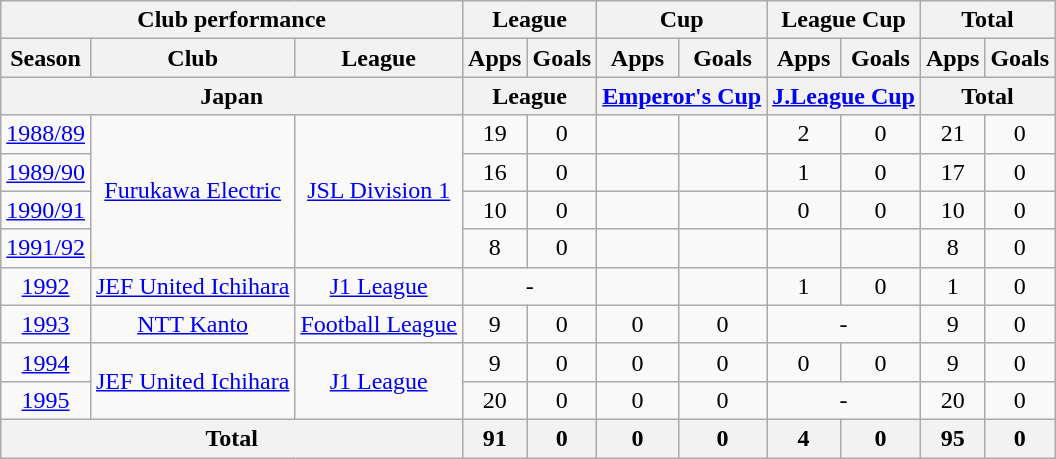<table class="wikitable" style="text-align:center;">
<tr>
<th colspan=3>Club performance</th>
<th colspan=2>League</th>
<th colspan=2>Cup</th>
<th colspan=2>League Cup</th>
<th colspan=2>Total</th>
</tr>
<tr>
<th>Season</th>
<th>Club</th>
<th>League</th>
<th>Apps</th>
<th>Goals</th>
<th>Apps</th>
<th>Goals</th>
<th>Apps</th>
<th>Goals</th>
<th>Apps</th>
<th>Goals</th>
</tr>
<tr>
<th colspan=3>Japan</th>
<th colspan=2>League</th>
<th colspan=2><a href='#'>Emperor's Cup</a></th>
<th colspan=2><a href='#'>J.League Cup</a></th>
<th colspan=2>Total</th>
</tr>
<tr>
<td><a href='#'>1988/89</a></td>
<td rowspan="4"><a href='#'>Furukawa Electric</a></td>
<td rowspan="4"><a href='#'>JSL Division 1</a></td>
<td>19</td>
<td>0</td>
<td></td>
<td></td>
<td>2</td>
<td>0</td>
<td>21</td>
<td>0</td>
</tr>
<tr>
<td><a href='#'>1989/90</a></td>
<td>16</td>
<td>0</td>
<td></td>
<td></td>
<td>1</td>
<td>0</td>
<td>17</td>
<td>0</td>
</tr>
<tr>
<td><a href='#'>1990/91</a></td>
<td>10</td>
<td>0</td>
<td></td>
<td></td>
<td>0</td>
<td>0</td>
<td>10</td>
<td>0</td>
</tr>
<tr>
<td><a href='#'>1991/92</a></td>
<td>8</td>
<td>0</td>
<td></td>
<td></td>
<td></td>
<td></td>
<td>8</td>
<td>0</td>
</tr>
<tr>
<td><a href='#'>1992</a></td>
<td><a href='#'>JEF United Ichihara</a></td>
<td><a href='#'>J1 League</a></td>
<td colspan="2">-</td>
<td></td>
<td></td>
<td>1</td>
<td>0</td>
<td>1</td>
<td>0</td>
</tr>
<tr>
<td><a href='#'>1993</a></td>
<td><a href='#'>NTT Kanto</a></td>
<td><a href='#'>Football League</a></td>
<td>9</td>
<td>0</td>
<td>0</td>
<td>0</td>
<td colspan="2">-</td>
<td>9</td>
<td>0</td>
</tr>
<tr>
<td><a href='#'>1994</a></td>
<td rowspan="2"><a href='#'>JEF United Ichihara</a></td>
<td rowspan="2"><a href='#'>J1 League</a></td>
<td>9</td>
<td>0</td>
<td>0</td>
<td>0</td>
<td>0</td>
<td>0</td>
<td>9</td>
<td>0</td>
</tr>
<tr>
<td><a href='#'>1995</a></td>
<td>20</td>
<td>0</td>
<td>0</td>
<td>0</td>
<td colspan="2">-</td>
<td>20</td>
<td>0</td>
</tr>
<tr>
<th colspan=3>Total</th>
<th>91</th>
<th>0</th>
<th>0</th>
<th>0</th>
<th>4</th>
<th>0</th>
<th>95</th>
<th>0</th>
</tr>
</table>
